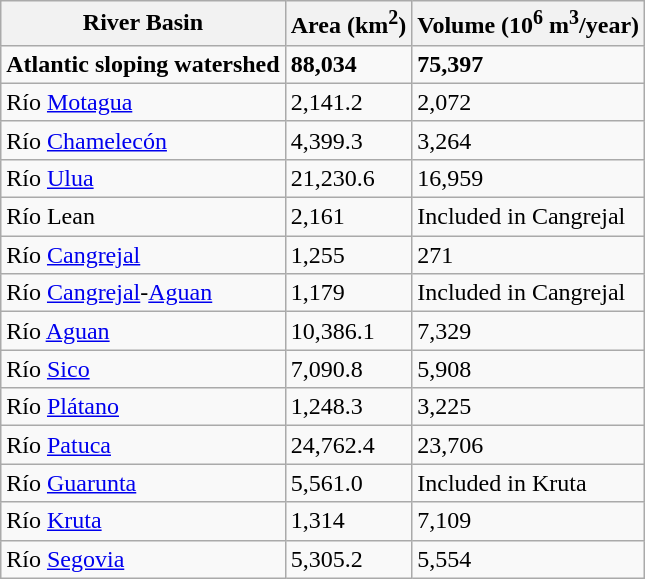<table class="wikitable sortable">
<tr>
<th>River Basin</th>
<th>Area (km<sup>2</sup>)</th>
<th>Volume (10<sup>6</sup> m<sup>3</sup>/year)</th>
</tr>
<tr>
<td><strong>Atlantic sloping watershed</strong></td>
<td><strong>88,034</strong></td>
<td><strong>75,397</strong></td>
</tr>
<tr>
<td>Río <a href='#'>Motagua</a></td>
<td>2,141.2</td>
<td>2,072</td>
</tr>
<tr>
<td>Río <a href='#'>Chamelecón</a></td>
<td>4,399.3</td>
<td>3,264</td>
</tr>
<tr>
<td>Río <a href='#'>Ulua</a></td>
<td>21,230.6</td>
<td>16,959</td>
</tr>
<tr>
<td>Río Lean</td>
<td>2,161</td>
<td>Included in Cangrejal</td>
</tr>
<tr>
<td>Río <a href='#'>Cangrejal</a></td>
<td>1,255</td>
<td>271</td>
</tr>
<tr>
<td>Río <a href='#'>Cangrejal</a>-<a href='#'>Aguan</a></td>
<td>1,179</td>
<td>Included in Cangrejal</td>
</tr>
<tr>
<td>Río <a href='#'>Aguan</a></td>
<td>10,386.1</td>
<td>7,329</td>
</tr>
<tr>
<td>Río <a href='#'>Sico</a></td>
<td>7,090.8</td>
<td>5,908</td>
</tr>
<tr>
<td>Río <a href='#'>Plátano</a></td>
<td>1,248.3</td>
<td>3,225</td>
</tr>
<tr>
<td>Río <a href='#'>Patuca</a></td>
<td>24,762.4</td>
<td>23,706</td>
</tr>
<tr>
<td>Río <a href='#'>Guarunta</a></td>
<td>5,561.0</td>
<td>Included in Kruta</td>
</tr>
<tr>
<td>Río <a href='#'>Kruta</a></td>
<td>1,314</td>
<td>7,109</td>
</tr>
<tr>
<td>Río <a href='#'>Segovia</a></td>
<td>5,305.2</td>
<td>5,554</td>
</tr>
</table>
